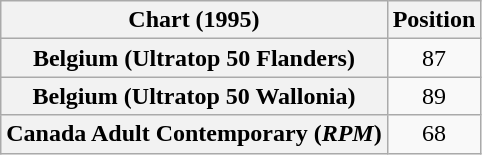<table class="wikitable sortable plainrowheaders" style="text-align:center">
<tr>
<th scope="col">Chart (1995)</th>
<th scope="col">Position</th>
</tr>
<tr>
<th scope="row">Belgium (Ultratop 50 Flanders)</th>
<td>87</td>
</tr>
<tr>
<th scope="row">Belgium (Ultratop 50 Wallonia)</th>
<td>89</td>
</tr>
<tr>
<th scope="row">Canada Adult Contemporary (<em>RPM</em>)</th>
<td>68</td>
</tr>
</table>
